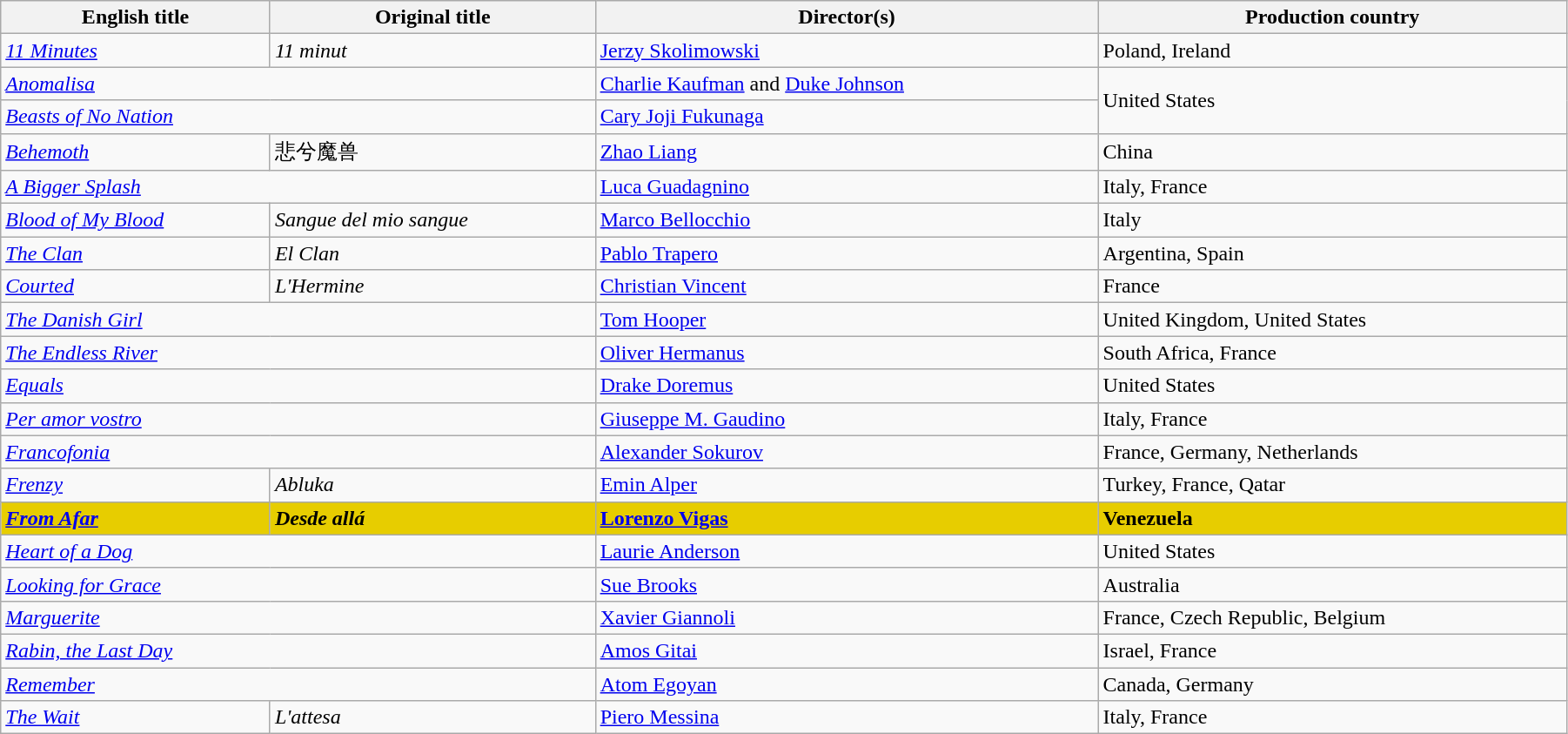<table class="wikitable" style="width:95%; margin-bottom:0px">
<tr>
<th>English title</th>
<th>Original title</th>
<th>Director(s)</th>
<th>Production country</th>
</tr>
<tr>
<td><em><a href='#'>11 Minutes</a></em></td>
<td><em>11 minut</em></td>
<td data-sort-value="Skolimowsk"><a href='#'>Jerzy Skolimowski</a></td>
<td>Poland, Ireland</td>
</tr>
<tr>
<td colspan=2><em><a href='#'>Anomalisa</a></em></td>
<td data-sort-value="Kaufman"><a href='#'>Charlie Kaufman</a> and <a href='#'>Duke Johnson</a></td>
<td rowspan="2">United States</td>
</tr>
<tr>
<td colspan=2><em><a href='#'>Beasts of No Nation</a></em></td>
<td data-sort-value="Fukunaga"><a href='#'>Cary Joji Fukunaga</a></td>
</tr>
<tr>
<td><em><a href='#'>Behemoth</a></em></td>
<td>悲兮魔兽</td>
<td data-sort-value="Liang"><a href='#'>Zhao Liang</a></td>
<td>China</td>
</tr>
<tr>
<td colspan=2 data-sort-value="Bigger"><em><a href='#'>A Bigger Splash</a></em></td>
<td data-sort-value="Guadagnino"><a href='#'>Luca Guadagnino</a></td>
<td>Italy, France</td>
</tr>
<tr>
<td><em><a href='#'>Blood of My Blood</a></em></td>
<td><em>Sangue del mio sangue</em></td>
<td data-sort-value="Bellocchio"><a href='#'>Marco Bellocchio</a></td>
<td>Italy</td>
</tr>
<tr>
<td data-sort-value="Clan"><em><a href='#'>The Clan</a></em></td>
<td data-sort-value="Clan"><em>El Clan</em></td>
<td data-sort-value="Trapero"><a href='#'>Pablo Trapero</a></td>
<td>Argentina, Spain</td>
</tr>
<tr>
<td><em><a href='#'>Courted</a></em></td>
<td data-sort-value="Hermine"><em>L'Hermine</em></td>
<td data-sort-value="Vincent"><a href='#'>Christian Vincent</a></td>
<td>France</td>
</tr>
<tr>
<td colspan=2 data-sort-value="Danish"><em><a href='#'>The Danish Girl</a></em></td>
<td data-sort-value="Hooper"><a href='#'>Tom Hooper</a></td>
<td>United Kingdom, United States</td>
</tr>
<tr>
<td colspan=2 data-sort-value="Endless"><em><a href='#'>The Endless River</a></em></td>
<td data-sort-value="Hermanus"><a href='#'>Oliver Hermanus</a></td>
<td>South Africa, France</td>
</tr>
<tr>
<td colspan=2><em><a href='#'>Equals</a></em></td>
<td data-sort-value="Doremus"><a href='#'>Drake Doremus</a></td>
<td>United States</td>
</tr>
<tr>
<td colspan="2"><em><a href='#'>Per amor vostro</a></em></td>
<td data-sort-value="Gaudino"><a href='#'>Giuseppe M. Gaudino</a></td>
<td>Italy, France</td>
</tr>
<tr>
<td colspan=2><em><a href='#'>Francofonia</a></em></td>
<td data-sort-value="Sokurov"><a href='#'>Alexander Sokurov</a></td>
<td>France, Germany, Netherlands</td>
</tr>
<tr>
<td><em><a href='#'>Frenzy</a></em></td>
<td><em>Abluka</em></td>
<td data-sort-value="Alper"><a href='#'>Emin Alper</a></td>
<td>Turkey, France, Qatar</td>
</tr>
<tr style="background:#E7CD00;">
<td><em><a href='#'><strong>From Afar</strong></a></em></td>
<td><strong><em>Desde allá</em></strong></td>
<td data-sort-value="Vigas"><strong><a href='#'>Lorenzo Vigas</a></strong></td>
<td><strong>Venezuela</strong></td>
</tr>
<tr>
<td colspan=2><em><a href='#'>Heart of a Dog</a></em></td>
<td data-sort-value="Anderson"><a href='#'>Laurie Anderson</a></td>
<td>United States</td>
</tr>
<tr>
<td colspan=2><em><a href='#'>Looking for Grace</a></em></td>
<td data-sort-value="Brooks"><a href='#'>Sue Brooks</a></td>
<td>Australia</td>
</tr>
<tr>
<td colspan=2><em><a href='#'>Marguerite</a></em></td>
<td data-sort-value="Giannoli"><a href='#'>Xavier Giannoli</a></td>
<td>France, Czech Republic, Belgium</td>
</tr>
<tr>
<td colspan=2><em><a href='#'>Rabin, the Last Day</a></em></td>
<td data-sort-value="Gitai"><a href='#'>Amos Gitai</a></td>
<td>Israel, France</td>
</tr>
<tr>
<td colspan=2><em><a href='#'>Remember</a></em></td>
<td data-sort-value="Egoyan"><a href='#'>Atom Egoyan</a></td>
<td>Canada, Germany</td>
</tr>
<tr>
<td data-sort-value="Wait"><em><a href='#'>The Wait</a></em></td>
<td data-sort-value="Attesa"><em>L'attesa</em></td>
<td data-sort-value="Messina"><a href='#'>Piero Messina</a></td>
<td>Italy, France</td>
</tr>
</table>
